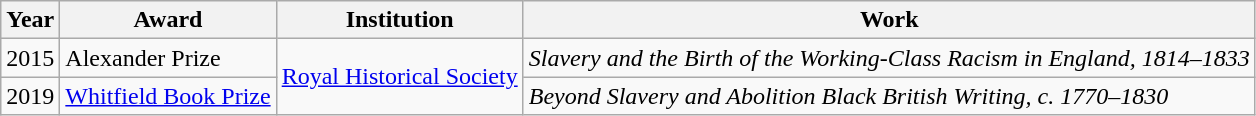<table class="wikitable">
<tr>
<th>Year</th>
<th>Award</th>
<th>Institution</th>
<th>Work</th>
</tr>
<tr>
<td>2015</td>
<td>Alexander Prize</td>
<td rowspan="2"><a href='#'>Royal Historical Society</a></td>
<td><em>Slavery and the Birth of the Working-Class Racism in England, 1814–1833</em></td>
</tr>
<tr>
<td>2019</td>
<td><a href='#'>Whitfield Book Prize</a></td>
<td><em>Beyond Slavery and Abolition Black British Writing, c. 1770–1830</em></td>
</tr>
</table>
